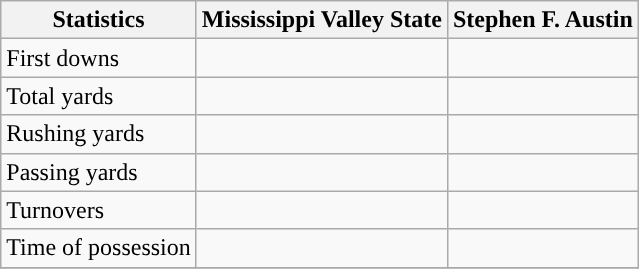<table class="wikitable">
<tr>
<th>Statistics</th>
<th>Mississippi Valley State</th>
<th>Stephen F. Austin</th>
</tr>
<tr>
<td>First downs</td>
<td> </td>
<td> </td>
</tr>
<tr>
<td>Total yards</td>
<td> </td>
<td> </td>
</tr>
<tr>
<td>Rushing yards</td>
<td> </td>
<td> </td>
</tr>
<tr>
<td>Passing yards</td>
<td> </td>
<td> </td>
</tr>
<tr>
<td>Turnovers</td>
<td> </td>
<td> </td>
</tr>
<tr>
<td>Time of possession</td>
<td> </td>
<td> </td>
</tr>
<tr>
</tr>
</table>
